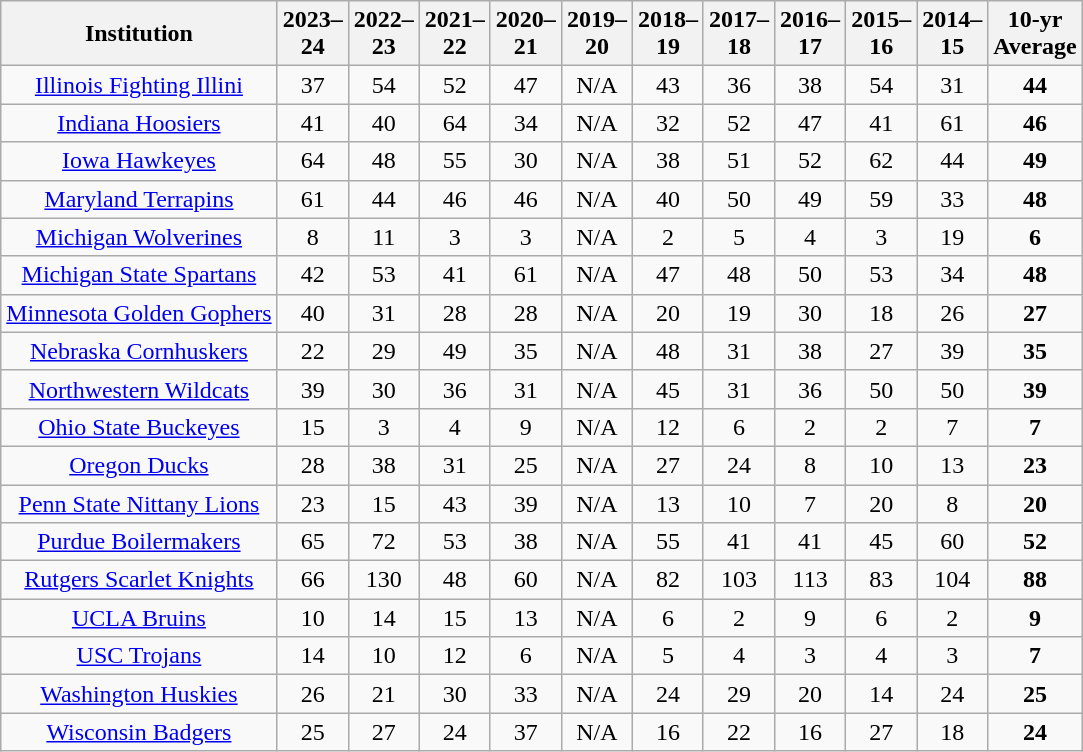<table class="wikitable sortable" style="text-align: center;">
<tr>
<th scope="col">Institution</th>
<th scope="col">2023–<br>24</th>
<th scope="col">2022–<br>23</th>
<th scope="col">2021–<br>22</th>
<th scope="col">2020–<br>21</th>
<th scope="col">2019–<br>20</th>
<th scope="col">2018–<br>19</th>
<th scope="col">2017–<br>18</th>
<th scope="col">2016–<br>17</th>
<th scope="col">2015–<br>16</th>
<th scope="col">2014–<br>15</th>
<th scope="col">10-yr<br>Average</th>
</tr>
<tr>
<td><a href='#'>Illinois Fighting Illini</a></td>
<td>37</td>
<td>54</td>
<td>52</td>
<td>47</td>
<td>N/A</td>
<td>43</td>
<td>36</td>
<td>38</td>
<td>54</td>
<td>31</td>
<td><strong>44</strong></td>
</tr>
<tr>
<td><a href='#'>Indiana Hoosiers</a></td>
<td>41</td>
<td>40</td>
<td>64</td>
<td>34</td>
<td>N/A</td>
<td>32</td>
<td>52</td>
<td>47</td>
<td>41</td>
<td>61</td>
<td><strong>46</strong></td>
</tr>
<tr>
<td><a href='#'>Iowa Hawkeyes</a></td>
<td>64</td>
<td>48</td>
<td>55</td>
<td>30</td>
<td>N/A</td>
<td>38</td>
<td>51</td>
<td>52</td>
<td>62</td>
<td>44</td>
<td><strong>49</strong></td>
</tr>
<tr>
<td><a href='#'>Maryland Terrapins</a></td>
<td>61</td>
<td>44</td>
<td>46</td>
<td>46</td>
<td>N/A</td>
<td>40</td>
<td>50</td>
<td>49</td>
<td>59</td>
<td>33</td>
<td><strong>48</strong></td>
</tr>
<tr>
<td><a href='#'>Michigan Wolverines</a></td>
<td>8</td>
<td>11</td>
<td>3</td>
<td>3</td>
<td>N/A</td>
<td>2</td>
<td>5</td>
<td>4</td>
<td>3</td>
<td>19</td>
<td><strong>6</strong></td>
</tr>
<tr>
<td><a href='#'>Michigan State Spartans</a></td>
<td>42</td>
<td>53</td>
<td>41</td>
<td>61</td>
<td>N/A</td>
<td>47</td>
<td>48</td>
<td>50</td>
<td>53</td>
<td>34</td>
<td><strong>48</strong></td>
</tr>
<tr>
<td><a href='#'>Minnesota Golden Gophers</a></td>
<td>40</td>
<td>31</td>
<td>28</td>
<td>28</td>
<td>N/A</td>
<td>20</td>
<td>19</td>
<td>30</td>
<td>18</td>
<td>26</td>
<td><strong>27</strong></td>
</tr>
<tr>
<td><a href='#'>Nebraska Cornhuskers</a></td>
<td>22</td>
<td>29</td>
<td>49</td>
<td>35</td>
<td>N/A</td>
<td>48</td>
<td>31</td>
<td>38</td>
<td>27</td>
<td>39</td>
<td><strong>35</strong></td>
</tr>
<tr>
<td><a href='#'>Northwestern Wildcats</a></td>
<td>39</td>
<td>30</td>
<td>36</td>
<td>31</td>
<td>N/A</td>
<td>45</td>
<td>31</td>
<td>36</td>
<td>50</td>
<td>50</td>
<td><strong>39</strong></td>
</tr>
<tr>
<td><a href='#'>Ohio State Buckeyes</a></td>
<td>15</td>
<td>3</td>
<td>4</td>
<td>9</td>
<td>N/A</td>
<td>12</td>
<td>6</td>
<td>2</td>
<td>2</td>
<td>7</td>
<td><strong>7</strong></td>
</tr>
<tr>
<td><a href='#'>Oregon Ducks</a></td>
<td>28</td>
<td>38</td>
<td>31</td>
<td>25</td>
<td>N/A</td>
<td>27</td>
<td>24</td>
<td>8</td>
<td>10</td>
<td>13</td>
<td><strong>23</strong></td>
</tr>
<tr>
<td><a href='#'>Penn State Nittany Lions</a></td>
<td>23</td>
<td>15</td>
<td>43</td>
<td>39</td>
<td>N/A</td>
<td>13</td>
<td>10</td>
<td>7</td>
<td>20</td>
<td>8</td>
<td><strong>20</strong></td>
</tr>
<tr>
<td><a href='#'>Purdue Boilermakers</a></td>
<td>65</td>
<td>72</td>
<td>53</td>
<td>38</td>
<td>N/A</td>
<td>55</td>
<td>41</td>
<td>41</td>
<td>45</td>
<td>60</td>
<td><strong>52</strong></td>
</tr>
<tr>
<td><a href='#'>Rutgers Scarlet Knights</a></td>
<td>66</td>
<td>130</td>
<td>48</td>
<td>60</td>
<td>N/A</td>
<td>82</td>
<td>103</td>
<td>113</td>
<td>83</td>
<td>104</td>
<td><strong>88</strong></td>
</tr>
<tr>
<td><a href='#'>UCLA Bruins</a></td>
<td>10</td>
<td>14</td>
<td>15</td>
<td>13</td>
<td>N/A</td>
<td>6</td>
<td>2</td>
<td>9</td>
<td>6</td>
<td>2</td>
<td><strong>9</strong></td>
</tr>
<tr>
<td><a href='#'>USC Trojans</a></td>
<td>14</td>
<td>10</td>
<td>12</td>
<td>6</td>
<td>N/A</td>
<td>5</td>
<td>4</td>
<td>3</td>
<td>4</td>
<td>3</td>
<td><strong>7</strong></td>
</tr>
<tr>
<td><a href='#'>Washington Huskies</a></td>
<td>26</td>
<td>21</td>
<td>30</td>
<td>33</td>
<td>N/A</td>
<td>24</td>
<td>29</td>
<td>20</td>
<td>14</td>
<td>24</td>
<td><strong>25</strong></td>
</tr>
<tr>
<td><a href='#'>Wisconsin Badgers</a></td>
<td>25</td>
<td>27</td>
<td>24</td>
<td>37</td>
<td>N/A</td>
<td>16</td>
<td>22</td>
<td>16</td>
<td>27</td>
<td>18</td>
<td><strong>24</strong></td>
</tr>
</table>
